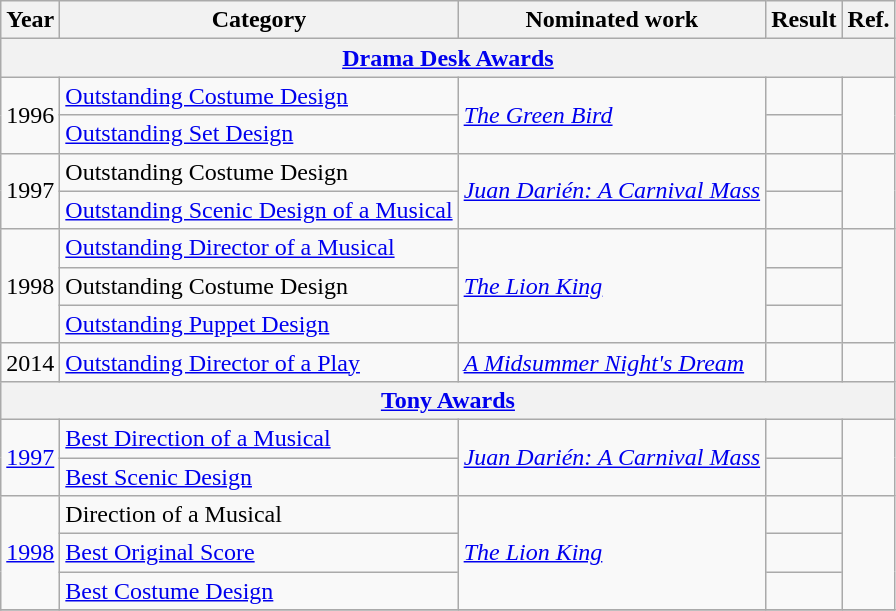<table class="wikitable">
<tr>
<th>Year</th>
<th>Category</th>
<th>Nominated work</th>
<th>Result</th>
<th>Ref.</th>
</tr>
<tr>
<th colspan="5"><a href='#'>Drama Desk Awards</a></th>
</tr>
<tr>
<td rowspan="2">1996</td>
<td><a href='#'>Outstanding Costume Design</a></td>
<td rowspan="2"><em><a href='#'>The Green Bird</a></em></td>
<td></td>
<td align="center" rowspan="2"></td>
</tr>
<tr>
<td><a href='#'>Outstanding Set Design</a></td>
<td></td>
</tr>
<tr>
<td rowspan="2">1997</td>
<td>Outstanding Costume Design</td>
<td rowspan="2"><em><a href='#'>Juan Darién: A Carnival Mass</a></em></td>
<td></td>
<td align="center" rowspan="2"></td>
</tr>
<tr>
<td><a href='#'>Outstanding Scenic Design of a Musical</a></td>
<td></td>
</tr>
<tr>
<td rowspan="3">1998</td>
<td><a href='#'>Outstanding Director of a Musical</a></td>
<td rowspan="3"><em><a href='#'>The Lion King</a></em></td>
<td></td>
<td align="center" rowspan="3"></td>
</tr>
<tr>
<td>Outstanding Costume Design</td>
<td></td>
</tr>
<tr>
<td><a href='#'>Outstanding Puppet Design</a></td>
<td></td>
</tr>
<tr>
<td>2014</td>
<td><a href='#'>Outstanding Director of a Play</a></td>
<td><em><a href='#'>A Midsummer Night's Dream</a></em></td>
<td></td>
<td align="center"></td>
</tr>
<tr>
<th colspan="5"><a href='#'>Tony Awards</a></th>
</tr>
<tr>
<td rowspan="2"><a href='#'>1997</a></td>
<td><a href='#'>Best Direction of a Musical</a></td>
<td rowspan="2"><em><a href='#'>Juan Darién: A Carnival Mass</a></em></td>
<td></td>
<td align="center" rowspan="2"></td>
</tr>
<tr>
<td><a href='#'>Best Scenic Design</a></td>
<td></td>
</tr>
<tr>
<td rowspan="3"><a href='#'>1998</a></td>
<td>Direction of a Musical</td>
<td rowspan="3"><em><a href='#'>The Lion King</a></em></td>
<td></td>
<td align="center" rowspan="3"></td>
</tr>
<tr>
<td><a href='#'>Best Original Score</a></td>
<td></td>
</tr>
<tr>
<td><a href='#'>Best Costume Design</a></td>
<td></td>
</tr>
<tr>
</tr>
</table>
